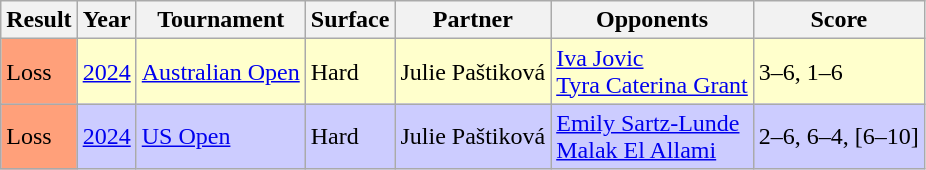<table class="sortable wikitable nowrap">
<tr>
<th>Result</th>
<th>Year</th>
<th>Tournament</th>
<th>Surface</th>
<th>Partner</th>
<th>Opponents</th>
<th>Score</th>
</tr>
<tr style="background:#ffc;">
<td bgcolor=ffa07a>Loss</td>
<td><a href='#'>2024</a></td>
<td><a href='#'>Australian Open</a></td>
<td>Hard</td>
<td> Julie Paštiková</td>
<td> <a href='#'>Iva Jovic</a> <br>  <a href='#'>Tyra Caterina Grant</a></td>
<td>3–6, 1–6</td>
</tr>
<tr style="background:#ccf;">
<td bgcolor=ffa07a>Loss</td>
<td><a href='#'>2024</a></td>
<td><a href='#'>US Open</a></td>
<td>Hard</td>
<td> Julie Paštiková</td>
<td> <a href='#'>Emily Sartz-Lunde</a> <br> <a href='#'>Malak El Allami</a></td>
<td>2–6, 6–4, [6–10]</td>
</tr>
</table>
